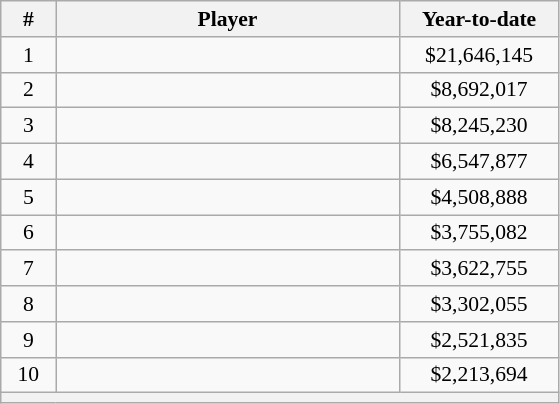<table class="sortable wikitable" style=text-align:center;font-size:90%>
<tr>
<th width=30>#</th>
<th width=222>Player</th>
<th width=100>Year-to-date</th>
</tr>
<tr>
<td>1</td>
<td align=left></td>
<td>$21,646,145</td>
</tr>
<tr>
<td>2</td>
<td align=left></td>
<td>$8,692,017</td>
</tr>
<tr>
<td>3</td>
<td align=left></td>
<td>$8,245,230</td>
</tr>
<tr>
<td>4</td>
<td align=left></td>
<td>$6,547,877</td>
</tr>
<tr>
<td>5</td>
<td align=left></td>
<td>$4,508,888</td>
</tr>
<tr>
<td>6</td>
<td align=left></td>
<td>$3,755,082</td>
</tr>
<tr>
<td>7</td>
<td align=left></td>
<td>$3,622,755</td>
</tr>
<tr>
<td>8</td>
<td align=left></td>
<td>$3,302,055</td>
</tr>
<tr>
<td>9</td>
<td align=left></td>
<td>$2,521,835</td>
</tr>
<tr>
<td>10</td>
<td align=left></td>
<td>$2,213,694</td>
</tr>
<tr class=sortbottom>
<th colspan=6></th>
</tr>
</table>
